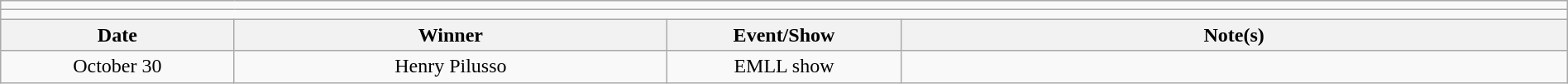<table class="wikitable" style="text-align:center; width:100%;">
<tr>
<td colspan=5></td>
</tr>
<tr>
<td colspan=5><strong></strong></td>
</tr>
<tr>
<th width=14%>Date</th>
<th width=26%>Winner</th>
<th width=14%>Event/Show</th>
<th width=40%>Note(s)</th>
</tr>
<tr>
<td>October 30</td>
<td>Henry Pilusso</td>
<td>EMLL show</td>
<td align=left></td>
</tr>
</table>
